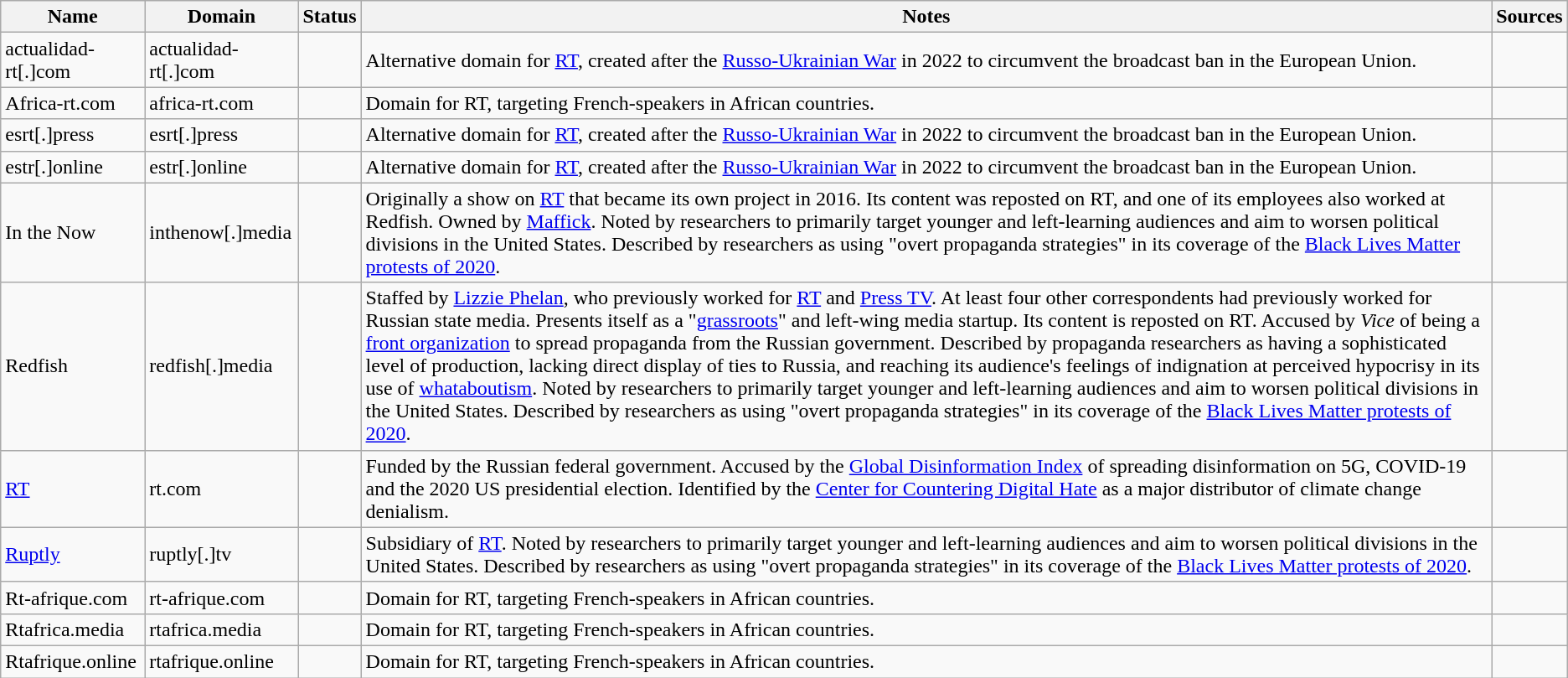<table class="wikitable sortable mw-collapsible">
<tr>
<th>Name</th>
<th>Domain</th>
<th>Status</th>
<th class="sortable">Notes</th>
<th class="unsortable">Sources</th>
</tr>
<tr>
<td>actualidad-rt[.]com</td>
<td>actualidad-rt[.]com</td>
<td></td>
<td>Alternative domain for <a href='#'>RT</a>, created after the <a href='#'>Russo-Ukrainian War</a> in 2022 to circumvent the broadcast ban in the European Union.</td>
<td></td>
</tr>
<tr>
<td>Africa-rt.com</td>
<td>africa-rt.com</td>
<td></td>
<td>Domain for RT, targeting French-speakers in African countries.</td>
<td></td>
</tr>
<tr>
<td>esrt[.]press</td>
<td>esrt[.]press</td>
<td></td>
<td>Alternative domain for <a href='#'>RT</a>, created after the <a href='#'>Russo-Ukrainian War</a> in 2022 to circumvent the broadcast ban in the European Union.</td>
<td></td>
</tr>
<tr>
<td>estr[.]online</td>
<td>estr[.]online</td>
<td></td>
<td>Alternative domain for <a href='#'>RT</a>, created after the <a href='#'>Russo-Ukrainian War</a> in 2022 to circumvent the broadcast ban in the European Union.</td>
<td></td>
</tr>
<tr>
<td align="left">In the Now</td>
<td align="left">inthenow[.]media</td>
<td></td>
<td>Originally a show on <a href='#'>RT</a> that became its own project in 2016. Its content was reposted on RT, and one of its employees also worked at Redfish. Owned by <a href='#'>Maffick</a>. Noted by researchers to primarily target younger and left-learning audiences and aim to worsen political divisions in the United States. Described by researchers as using "overt propaganda strategies" in its coverage of the <a href='#'>Black Lives Matter protests of 2020</a>.</td>
<td></td>
</tr>
<tr>
<td align="left">Redfish</td>
<td align="left">redfish[.]media</td>
<td></td>
<td>Staffed by <a href='#'>Lizzie Phelan</a>, who previously worked for <a href='#'>RT</a> and <a href='#'>Press TV</a>. At least four other correspondents had previously worked for Russian state media. Presents itself as a "<a href='#'>grassroots</a>" and left-wing media startup. Its content is reposted on RT. Accused by <em>Vice</em> of being a <a href='#'>front organization</a> to spread propaganda from the Russian government. Described by propaganda researchers as having a sophisticated level of production, lacking direct display of ties to Russia, and reaching its audience's feelings of indignation at perceived hypocrisy in its use of <a href='#'>whataboutism</a>. Noted by researchers to primarily target younger and left-learning audiences and aim to worsen political divisions in the United States. Described by researchers as using "overt propaganda strategies" in its coverage of the <a href='#'>Black Lives Matter protests of 2020</a>.</td>
<td></td>
</tr>
<tr>
<td><a href='#'>RT</a></td>
<td>rt.com</td>
<td></td>
<td>Funded by the Russian federal government. Accused by the <a href='#'>Global Disinformation Index</a> of spreading disinformation on 5G, COVID-19 and the 2020 US presidential election. Identified by the <a href='#'>Center for Countering Digital Hate</a> as a major distributor of climate change denialism.</td>
<td></td>
</tr>
<tr>
<td><a href='#'>Ruptly</a></td>
<td>ruptly[.]tv</td>
<td></td>
<td>Subsidiary of <a href='#'>RT</a>. Noted by researchers to primarily target younger and left-learning audiences and aim to worsen political divisions in the United States. Described by researchers as using "overt propaganda strategies" in its coverage of the <a href='#'>Black Lives Matter protests of 2020</a>.</td>
<td></td>
</tr>
<tr>
<td>Rt-afrique.com</td>
<td>rt-afrique.com</td>
<td></td>
<td>Domain for RT, targeting French-speakers in African countries.</td>
<td></td>
</tr>
<tr>
<td>Rtafrica.media</td>
<td>rtafrica.media</td>
<td></td>
<td>Domain for RT, targeting French-speakers in African countries.</td>
<td></td>
</tr>
<tr>
<td>Rtafrique.online</td>
<td>rtafrique.online</td>
<td></td>
<td>Domain for RT, targeting French-speakers in African countries.</td>
<td></td>
</tr>
</table>
